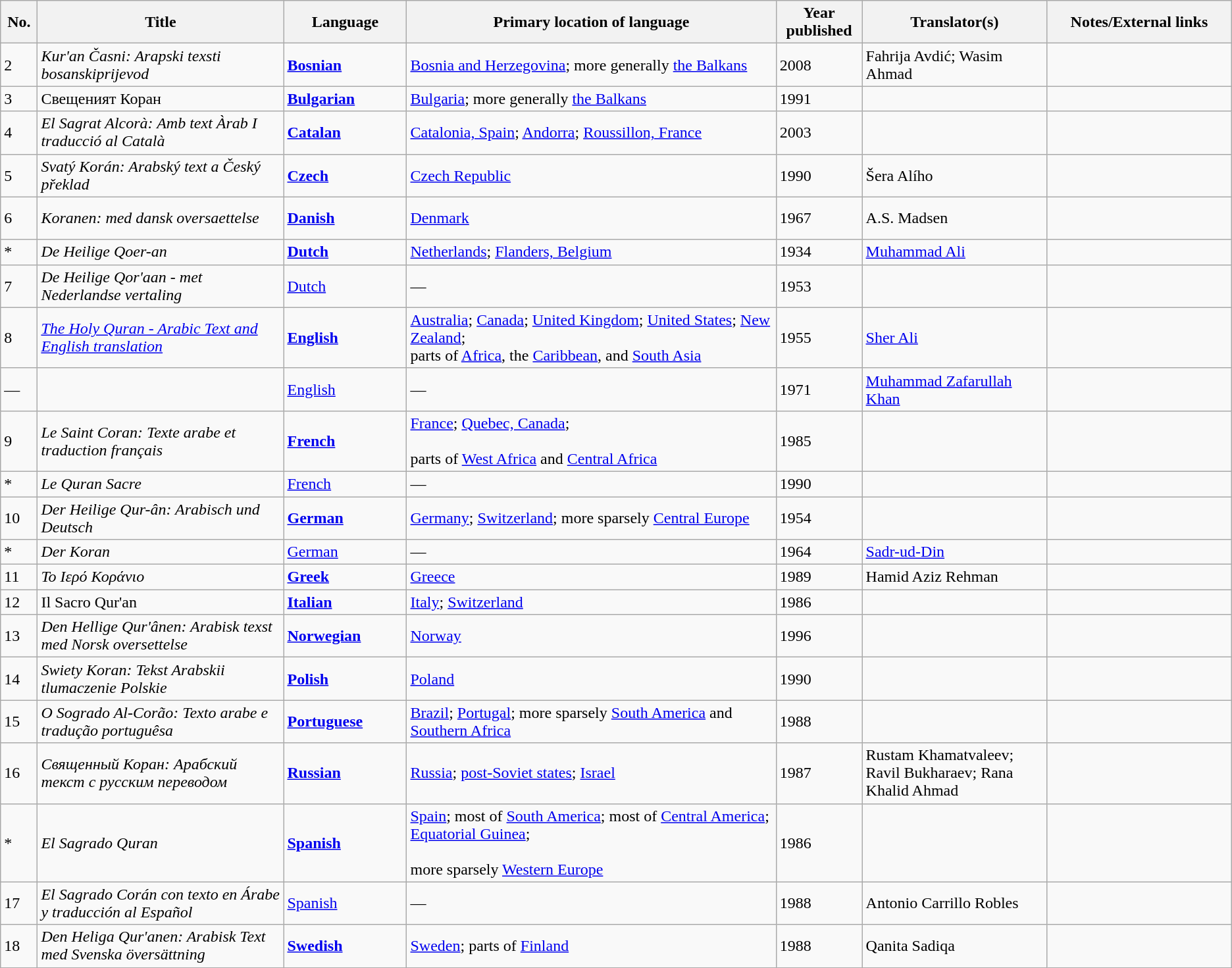<table class="wikitable sortable">
<tr>
<th width="3%">No.</th>
<th width="20%">Title</th>
<th width="10%">Language</th>
<th width="30%">Primary location of language</th>
<th width="7%">Year published</th>
<th width="15%">Translator(s)</th>
<th width="15%">Notes/External links</th>
</tr>
<tr>
<td>2</td>
<td><em>Kur'an Časni: Arapski texsti bosanskiprijevod</em></td>
<td><strong><a href='#'>Bosnian</a></strong></td>
<td><a href='#'>Bosnia and Herzegovina</a>; more generally <a href='#'>the Balkans</a></td>
<td>2008</td>
<td>Fahrija Avdić; Wasim Ahmad</td>
<td></td>
</tr>
<tr>
<td>3</td>
<td>Свещеният Коран</td>
<td><strong><a href='#'>Bulgarian</a></strong></td>
<td><a href='#'>Bulgaria</a>; more generally <a href='#'>the Balkans</a></td>
<td>1991</td>
<td></td>
<td></td>
</tr>
<tr>
<td>4</td>
<td><em>El Sagrat Alcorà: Amb text Àrab I traducció al Català</em></td>
<td><strong><a href='#'>Catalan</a></strong></td>
<td><a href='#'>Catalonia, Spain</a>; <a href='#'>Andorra</a>; <a href='#'>Roussillon, France</a></td>
<td>2003</td>
<td></td>
<td></td>
</tr>
<tr>
<td>5</td>
<td><em>Svatý Korán: Arabský text a Český překlad</em></td>
<td><strong><a href='#'>Czech</a></strong></td>
<td><a href='#'>Czech Republic</a></td>
<td>1990</td>
<td>Šera Alího</td>
<td></td>
</tr>
<tr>
<td>6</td>
<td><em>Koranen: med dansk oversaettelse</em></td>
<td><strong><a href='#'>Danish</a></strong></td>
<td><a href='#'>Denmark</a></td>
<td>1967</td>
<td>A.S. Madsen</td>
<td><br><br> </td>
</tr>
<tr>
<td>*</td>
<td><em>De Heilige Qoer-an</em></td>
<td><strong><a href='#'>Dutch</a></strong></td>
<td><a href='#'>Netherlands</a>; <a href='#'>Flanders, Belgium</a></td>
<td>1934</td>
<td><a href='#'>Muhammad Ali</a></td>
<td> </td>
</tr>
<tr>
<td>7</td>
<td><em>De Heilige Qor'aan - met Nederlandse vertaling</em></td>
<td><a href='#'>Dutch</a></td>
<td>—</td>
<td>1953</td>
<td></td>
<td> </td>
</tr>
<tr>
<td>8</td>
<td><em><a href='#'>The Holy Quran - Arabic Text and English translation</a></em></td>
<td><strong><a href='#'>English</a></strong></td>
<td><a href='#'>Australia</a>; <a href='#'>Canada</a>; <a href='#'>United Kingdom</a>; <a href='#'>United States</a>; <a href='#'>New Zealand</a>;<br> parts of <a href='#'>Africa</a>, the <a href='#'>Caribbean</a>, and <a href='#'>South Asia</a></td>
<td>1955</td>
<td><a href='#'>Sher Ali</a></td>
<td><br><br> </td>
</tr>
<tr>
<td>—</td>
<td></td>
<td><a href='#'>English</a></td>
<td>—</td>
<td>1971</td>
<td><a href='#'>Muhammad Zafarullah Khan</a></td>
<td></td>
</tr>
<tr>
<td>9</td>
<td><em>Le Saint Coran: Texte arabe et traduction français</em></td>
<td><strong><a href='#'>French</a></strong></td>
<td><a href='#'>France</a>; <a href='#'>Quebec, Canada</a>;<br><br> parts of <a href='#'>West Africa</a> and <a href='#'>Central Africa</a></td>
<td>1985</td>
<td></td>
<td></td>
</tr>
<tr>
<td>*</td>
<td><em>Le Quran Sacre</em></td>
<td><a href='#'>French</a></td>
<td>—</td>
<td>1990</td>
<td></td>
<td> </td>
</tr>
<tr>
<td>10</td>
<td><em>Der Heilige Qur-ân: Arabisch und Deutsch</em></td>
<td><strong><a href='#'>German</a></strong></td>
<td><a href='#'>Germany</a>; <a href='#'>Switzerland</a>; more sparsely <a href='#'>Central Europe</a></td>
<td>1954</td>
<td></td>
<td><br><br> </td>
</tr>
<tr>
<td>*</td>
<td><em>Der Koran</em></td>
<td><a href='#'>German</a></td>
<td>—</td>
<td>1964</td>
<td><a href='#'>Sadr-ud-Din</a></td>
<td> </td>
</tr>
<tr>
<td>11</td>
<td><em>Το Ιερό Κοράνιο</em></td>
<td><strong><a href='#'>Greek</a></strong></td>
<td><a href='#'>Greece</a></td>
<td>1989</td>
<td>Hamid Aziz Rehman</td>
<td></td>
</tr>
<tr>
<td>12</td>
<td>Il Sacro Qur'an</td>
<td><strong><a href='#'>Italian</a></strong></td>
<td><a href='#'>Italy</a>; <a href='#'>Switzerland</a></td>
<td>1986</td>
<td></td>
<td></td>
</tr>
<tr>
<td>13</td>
<td><em>Den Hellige Qur'ânen: Arabisk texst med Norsk oversettelse</em></td>
<td><strong><a href='#'>Norwegian</a></strong></td>
<td><a href='#'>Norway</a></td>
<td>1996</td>
<td></td>
<td></td>
</tr>
<tr>
<td>14</td>
<td><em>Swiety Koran: Tekst Arabskii tlumaczenie Polskie</em></td>
<td><strong><a href='#'>Polish</a></strong></td>
<td><a href='#'>Poland</a></td>
<td>1990</td>
<td></td>
<td><br><br> </td>
</tr>
<tr>
<td>15</td>
<td><em>O Sogrado Al-Corão: Texto arabe e tradução portuguêsa</em></td>
<td><strong><a href='#'>Portuguese</a></strong></td>
<td><a href='#'>Brazil</a>; <a href='#'>Portugal</a>; more sparsely <a href='#'>South America</a> and <a href='#'>Southern Africa</a></td>
<td>1988</td>
<td></td>
<td><br><br> </td>
</tr>
<tr>
<td>16</td>
<td><em>Священный Коран: Арабский текст c русским переводом</em></td>
<td><strong><a href='#'>Russian</a></strong></td>
<td><a href='#'>Russia</a>; <a href='#'>post-Soviet states</a>; <a href='#'>Israel</a></td>
<td>1987</td>
<td>Rustam Khamatvaleev; Ravil Bukharaev; Rana Khalid Ahmad</td>
<td><br><br> </td>
</tr>
<tr>
<td>*</td>
<td><em>El Sagrado Quran</em></td>
<td><strong><a href='#'>Spanish</a></strong></td>
<td><a href='#'>Spain</a>; most of <a href='#'>South America</a>; most of <a href='#'>Central America</a>; <a href='#'>Equatorial Guinea</a>;<br><br> more sparsely <a href='#'>Western Europe</a></td>
<td>1986</td>
<td></td>
<td> </td>
</tr>
<tr>
<td>17</td>
<td><em>El Sagrado Corán con texto en Árabe y traducción al Español</em></td>
<td><a href='#'>Spanish</a></td>
<td>—</td>
<td>1988</td>
<td>Antonio Carrillo Robles</td>
<td><br><br> </td>
</tr>
<tr>
<td>18</td>
<td><em>Den Heliga Qur'anen: Arabisk Text med Svenska översättning</em></td>
<td><strong><a href='#'>Swedish</a></strong></td>
<td><a href='#'>Sweden</a>; parts of <a href='#'>Finland</a></td>
<td>1988</td>
<td>Qanita Sadiqa</td>
<td></td>
</tr>
</table>
